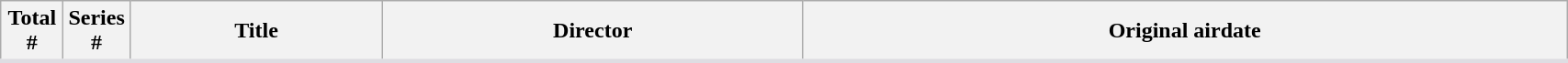<table class="wikitable plainrowheaders" style="background: White; border-bottom: 3px solid #dedde2; width:90%">
<tr>
<th style="width:4%;">Total<br>#</th>
<th style="width:4%;">Series<br>#</th>
<th>Title</th>
<th>Director</th>
<th>Original airdate<br>



</th>
</tr>
</table>
